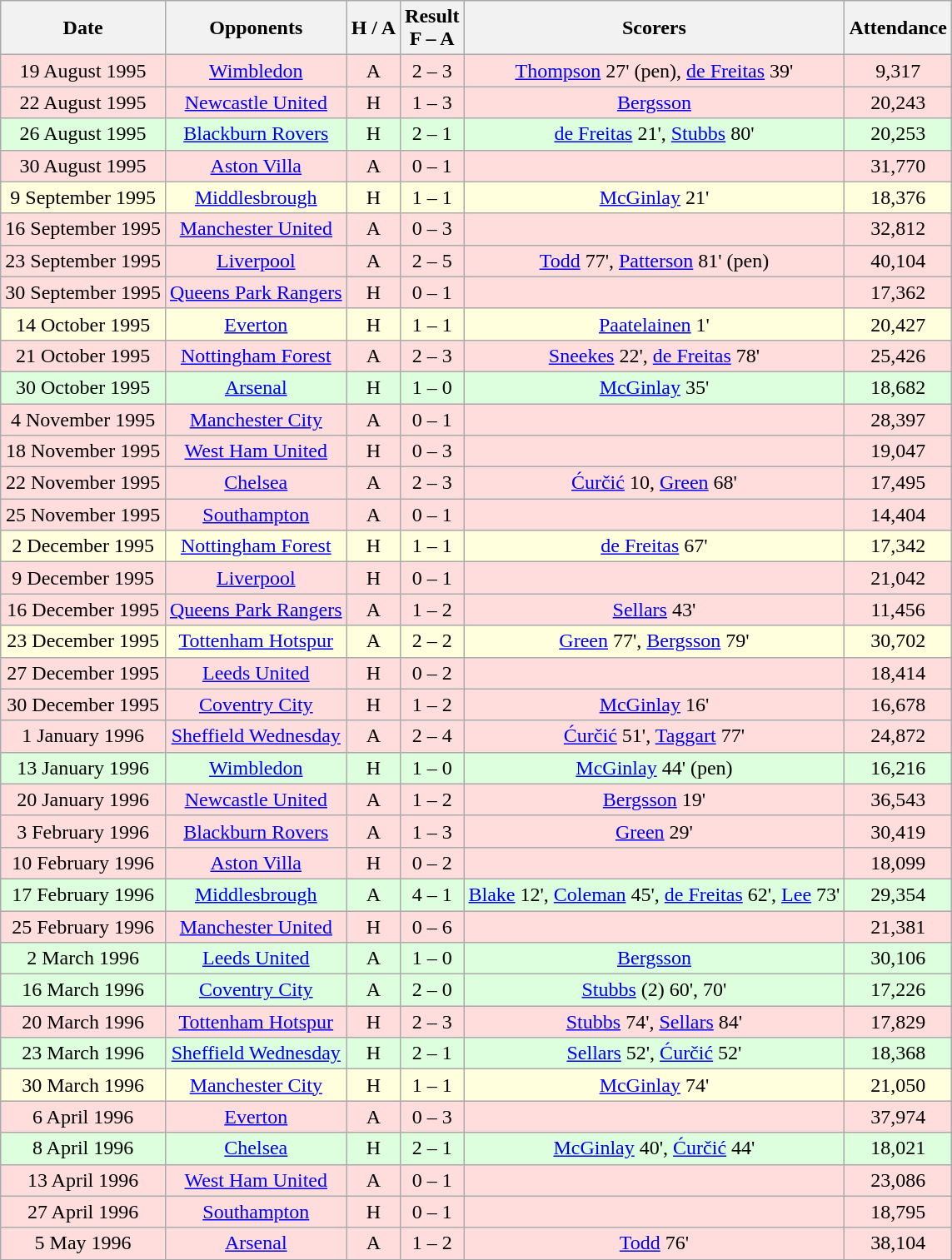<table class="wikitable" style="text-align:center">
<tr>
<th>Date</th>
<th>Opponents</th>
<th>H / A</th>
<th>Result<br>F – A</th>
<th>Scorers</th>
<th>Attendance</th>
</tr>
<tr bgcolor="#ffdddd">
<td>19 August 1995</td>
<td><a href='#'>Wimbledon</a></td>
<td>A</td>
<td>2 – 3</td>
<td><a href='#'>Thompson</a> 27' (pen), <a href='#'>de Freitas</a> 39'</td>
<td>9,317</td>
</tr>
<tr bgcolor="#ffdddd">
<td>22 August 1995</td>
<td><a href='#'>Newcastle United</a></td>
<td>H</td>
<td>1 – 3</td>
<td><a href='#'>Bergsson</a></td>
<td>20,243</td>
</tr>
<tr bgcolor="#ddffdd">
<td>26 August 1995</td>
<td><a href='#'>Blackburn Rovers</a></td>
<td>H</td>
<td>2 – 1</td>
<td><a href='#'>de Freitas</a> 21', <a href='#'>Stubbs</a> 80'</td>
<td>20,253</td>
</tr>
<tr bgcolor="#ffdddd">
<td>30 August 1995</td>
<td><a href='#'>Aston Villa</a></td>
<td>A</td>
<td>0 – 1</td>
<td></td>
<td>31,770</td>
</tr>
<tr bgcolor="#ffffdd">
<td>9 September 1995</td>
<td><a href='#'>Middlesbrough</a></td>
<td>H</td>
<td>1 – 1</td>
<td><a href='#'>McGinlay</a> 21'</td>
<td>18,376</td>
</tr>
<tr bgcolor="#ffdddd">
<td>16 September 1995</td>
<td><a href='#'>Manchester United</a></td>
<td>A</td>
<td>0 – 3</td>
<td></td>
<td>32,812</td>
</tr>
<tr bgcolor="#ffdddd">
<td>23 September 1995</td>
<td><a href='#'>Liverpool</a></td>
<td>A</td>
<td>2 – 5</td>
<td><a href='#'>Todd</a> 77', <a href='#'>Patterson</a> 81' (pen)</td>
<td>40,104</td>
</tr>
<tr bgcolor="#ffdddd">
<td>30 September 1995</td>
<td><a href='#'>Queens Park Rangers</a></td>
<td>H</td>
<td>0 – 1</td>
<td></td>
<td>17,362</td>
</tr>
<tr bgcolor="#ffffdd">
<td>14 October 1995</td>
<td><a href='#'>Everton</a></td>
<td>H</td>
<td>1 – 1</td>
<td><a href='#'>Paatelainen</a> 1'</td>
<td>20,427</td>
</tr>
<tr bgcolor="#ffdddd">
<td>21 October 1995</td>
<td><a href='#'>Nottingham Forest</a></td>
<td>A</td>
<td>2 – 3</td>
<td><a href='#'>Sneekes</a> 22', <a href='#'>de Freitas</a> 78'</td>
<td>25,426</td>
</tr>
<tr bgcolor="#ddffdd">
<td>30 October 1995</td>
<td><a href='#'>Arsenal</a></td>
<td>H</td>
<td>1 – 0</td>
<td><a href='#'>McGinlay</a> 35'</td>
<td>18,682</td>
</tr>
<tr bgcolor="#ffdddd">
<td>4 November 1995</td>
<td><a href='#'>Manchester City</a></td>
<td>A</td>
<td>0 – 1</td>
<td></td>
<td>28,397</td>
</tr>
<tr bgcolor="#ffdddd">
<td>18 November 1995</td>
<td><a href='#'>West Ham United</a></td>
<td>H</td>
<td>0 – 3</td>
<td></td>
<td>19,047</td>
</tr>
<tr bgcolor="#ffdddd">
<td>22 November 1995</td>
<td><a href='#'>Chelsea</a></td>
<td>A</td>
<td>2 – 3</td>
<td><a href='#'>Ćurčić</a> 10, <a href='#'>Green</a> 68'</td>
<td>17,495</td>
</tr>
<tr bgcolor="#ffdddd">
<td>25 November 1995</td>
<td><a href='#'>Southampton</a></td>
<td>A</td>
<td>0 – 1</td>
<td></td>
<td>14,404</td>
</tr>
<tr bgcolor="#ffffdd">
<td>2 December 1995</td>
<td><a href='#'>Nottingham Forest</a></td>
<td>H</td>
<td>1 – 1</td>
<td><a href='#'>de Freitas</a> 67'</td>
<td>17,342</td>
</tr>
<tr bgcolor="#ffdddd">
<td>9 December 1995</td>
<td><a href='#'>Liverpool</a></td>
<td>H</td>
<td>0 – 1</td>
<td></td>
<td>21,042</td>
</tr>
<tr bgcolor="#ffdddd">
<td>16 December 1995</td>
<td><a href='#'>Queens Park Rangers</a></td>
<td>A</td>
<td>1 – 2</td>
<td><a href='#'>Sellars</a> 43'</td>
<td>11,456</td>
</tr>
<tr bgcolor="#ffffdd">
<td>23 December 1995</td>
<td><a href='#'>Tottenham Hotspur</a></td>
<td>A</td>
<td>2 – 2</td>
<td><a href='#'>Green</a> 77', <a href='#'>Bergsson</a> 79'</td>
<td>30,702</td>
</tr>
<tr bgcolor="#ffdddd">
<td>27 December 1995</td>
<td><a href='#'>Leeds United</a></td>
<td>H</td>
<td>0 – 2</td>
<td></td>
<td>18,414</td>
</tr>
<tr bgcolor="#ffdddd">
<td>30 December 1995</td>
<td><a href='#'>Coventry City</a></td>
<td>H</td>
<td>1 – 2</td>
<td><a href='#'>McGinlay</a> 16'</td>
<td>16,678</td>
</tr>
<tr bgcolor="#ffdddd">
<td>1 January 1996</td>
<td><a href='#'>Sheffield Wednesday</a></td>
<td>A</td>
<td>2 – 4</td>
<td><a href='#'>Ćurčić</a> 51', <a href='#'>Taggart</a> 77'</td>
<td>24,872</td>
</tr>
<tr bgcolor="#ddffdd">
<td>13 January 1996</td>
<td><a href='#'>Wimbledon</a></td>
<td>H</td>
<td>1 – 0</td>
<td><a href='#'>McGinlay</a> 44' (pen)</td>
<td>16,216</td>
</tr>
<tr bgcolor="#ffdddd">
<td>20 January 1996</td>
<td><a href='#'>Newcastle United</a></td>
<td>A</td>
<td>1 – 2</td>
<td><a href='#'>Bergsson</a> 19'</td>
<td>36,543</td>
</tr>
<tr bgcolor="#ffdddd">
<td>3 February 1996</td>
<td><a href='#'>Blackburn Rovers</a></td>
<td>A</td>
<td>1 – 3</td>
<td><a href='#'>Green</a> 29'</td>
<td>30,419</td>
</tr>
<tr bgcolor="#ffdddd">
<td>10 February 1996</td>
<td><a href='#'>Aston Villa</a></td>
<td>H</td>
<td>0 – 2</td>
<td></td>
<td>18,099</td>
</tr>
<tr bgcolor="#ddffdd">
<td>17 February 1996</td>
<td><a href='#'>Middlesbrough</a></td>
<td>A</td>
<td>4 – 1</td>
<td><a href='#'>Blake</a> 12', <a href='#'>Coleman</a> 45', <a href='#'>de Freitas</a> 62', <a href='#'>Lee</a> 73'</td>
<td>29,354</td>
</tr>
<tr bgcolor="#ffdddd">
<td>25 February 1996</td>
<td><a href='#'>Manchester United</a></td>
<td>H</td>
<td>0 – 6</td>
<td></td>
<td>21,381</td>
</tr>
<tr bgcolor="#ddffdd">
<td>2 March 1996</td>
<td><a href='#'>Leeds United</a></td>
<td>A</td>
<td>1 – 0</td>
<td><a href='#'>Bergsson</a></td>
<td>30,106</td>
</tr>
<tr bgcolor="#ddffdd">
<td>16 March 1996</td>
<td><a href='#'>Coventry City</a></td>
<td>A</td>
<td>2 – 0</td>
<td><a href='#'>Stubbs</a> (2) 60', 70'</td>
<td>17,226</td>
</tr>
<tr bgcolor="#ffdddd">
<td>20 March 1996</td>
<td><a href='#'>Tottenham Hotspur</a></td>
<td>H</td>
<td>2 – 3</td>
<td><a href='#'>Stubbs</a>  74', <a href='#'>Sellars</a> 84'</td>
<td>17,829</td>
</tr>
<tr bgcolor="#ddffdd">
<td>23 March 1996</td>
<td><a href='#'>Sheffield Wednesday</a></td>
<td>H</td>
<td>2 – 1</td>
<td><a href='#'>Sellars</a> 52', <a href='#'>Ćurčić</a> 52'</td>
<td>18,368</td>
</tr>
<tr bgcolor="#ffffdd">
<td>30 March 1996</td>
<td><a href='#'>Manchester City</a></td>
<td>H</td>
<td>1 – 1</td>
<td><a href='#'>McGinlay</a> 74'</td>
<td>21,050</td>
</tr>
<tr bgcolor="#ffdddd">
<td>6 April 1996</td>
<td><a href='#'>Everton</a></td>
<td>A</td>
<td>0 – 3</td>
<td></td>
<td>37,974</td>
</tr>
<tr bgcolor="#ddffdd">
<td>8 April 1996</td>
<td><a href='#'>Chelsea</a></td>
<td>H</td>
<td>2 – 1</td>
<td><a href='#'>McGinlay</a> 40', <a href='#'>Ćurčić</a> 44'</td>
<td>18,021</td>
</tr>
<tr bgcolor="#ffdddd">
<td>13 April 1996</td>
<td><a href='#'>West Ham United</a></td>
<td>A</td>
<td>0 – 1</td>
<td></td>
<td>23,086</td>
</tr>
<tr bgcolor="#ffdddd">
<td>27 April 1996</td>
<td><a href='#'>Southampton</a></td>
<td>H</td>
<td>0 – 1</td>
<td></td>
<td>18,795</td>
</tr>
<tr bgcolor="#ffdddd">
<td>5 May 1996</td>
<td><a href='#'>Arsenal</a></td>
<td>A</td>
<td>1 – 2</td>
<td><a href='#'>Todd</a> 76'</td>
<td>38,104</td>
</tr>
</table>
